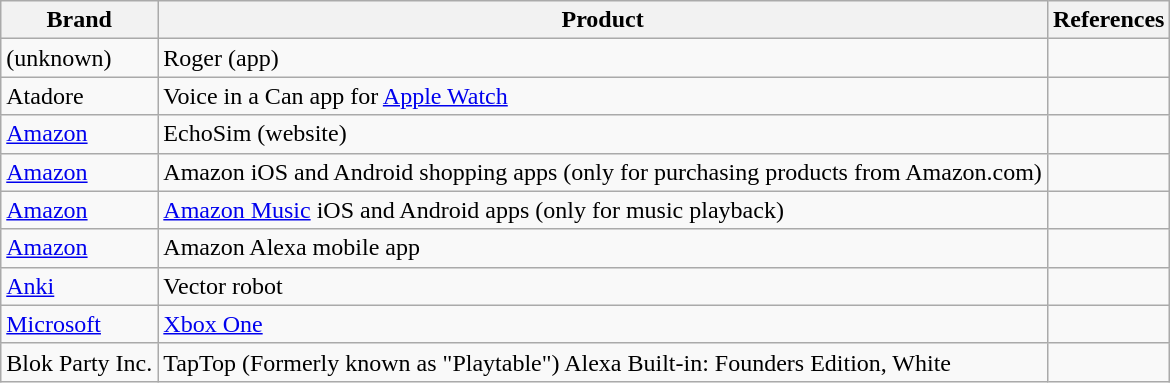<table class="wikitable collapsible collapsed sortable">
<tr>
<th>Brand</th>
<th>Product</th>
<th>References</th>
</tr>
<tr>
<td>(unknown)</td>
<td>Roger (app)</td>
<td></td>
</tr>
<tr>
<td>Atadore</td>
<td>Voice in a Can app for <a href='#'>Apple Watch</a></td>
<td></td>
</tr>
<tr>
<td><a href='#'>Amazon</a></td>
<td>EchoSim (website)</td>
<td></td>
</tr>
<tr>
<td><a href='#'>Amazon</a></td>
<td>Amazon iOS and Android shopping apps (only for purchasing products from Amazon.com)</td>
<td></td>
</tr>
<tr>
<td><a href='#'>Amazon</a></td>
<td><a href='#'>Amazon Music</a> iOS and Android apps (only for music playback)</td>
<td></td>
</tr>
<tr>
<td><a href='#'>Amazon</a></td>
<td>Amazon Alexa mobile app</td>
<td></td>
</tr>
<tr>
<td><a href='#'>Anki</a></td>
<td>Vector robot</td>
<td></td>
</tr>
<tr>
<td><a href='#'>Microsoft</a></td>
<td><a href='#'>Xbox One</a></td>
<td></td>
</tr>
<tr>
<td>Blok Party Inc.</td>
<td>TapTop (Formerly known as "Playtable") Alexa Built-in: Founders Edition, White</td>
<td></td>
</tr>
</table>
